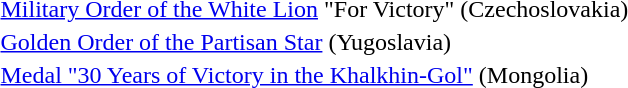<table>
<tr>
</tr>
<tr>
<td></td>
<td><a href='#'>Military Order of the White Lion</a> "For Victory" (Czechoslovakia)</td>
</tr>
<tr>
<td></td>
<td><a href='#'>Golden Order of the Partisan Star</a> (Yugoslavia)</td>
</tr>
<tr>
<td></td>
<td><a href='#'>Medal "30 Years of Victory in the Khalkhin-Gol"</a> (Mongolia)</td>
</tr>
<tr>
</tr>
</table>
